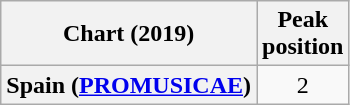<table class="wikitable plainrowheaders" style="text-align:center">
<tr>
<th scope="col">Chart (2019)</th>
<th scope="col">Peak<br>position</th>
</tr>
<tr>
<th scope="row">Spain (<a href='#'>PROMUSICAE</a>)</th>
<td>2</td>
</tr>
</table>
